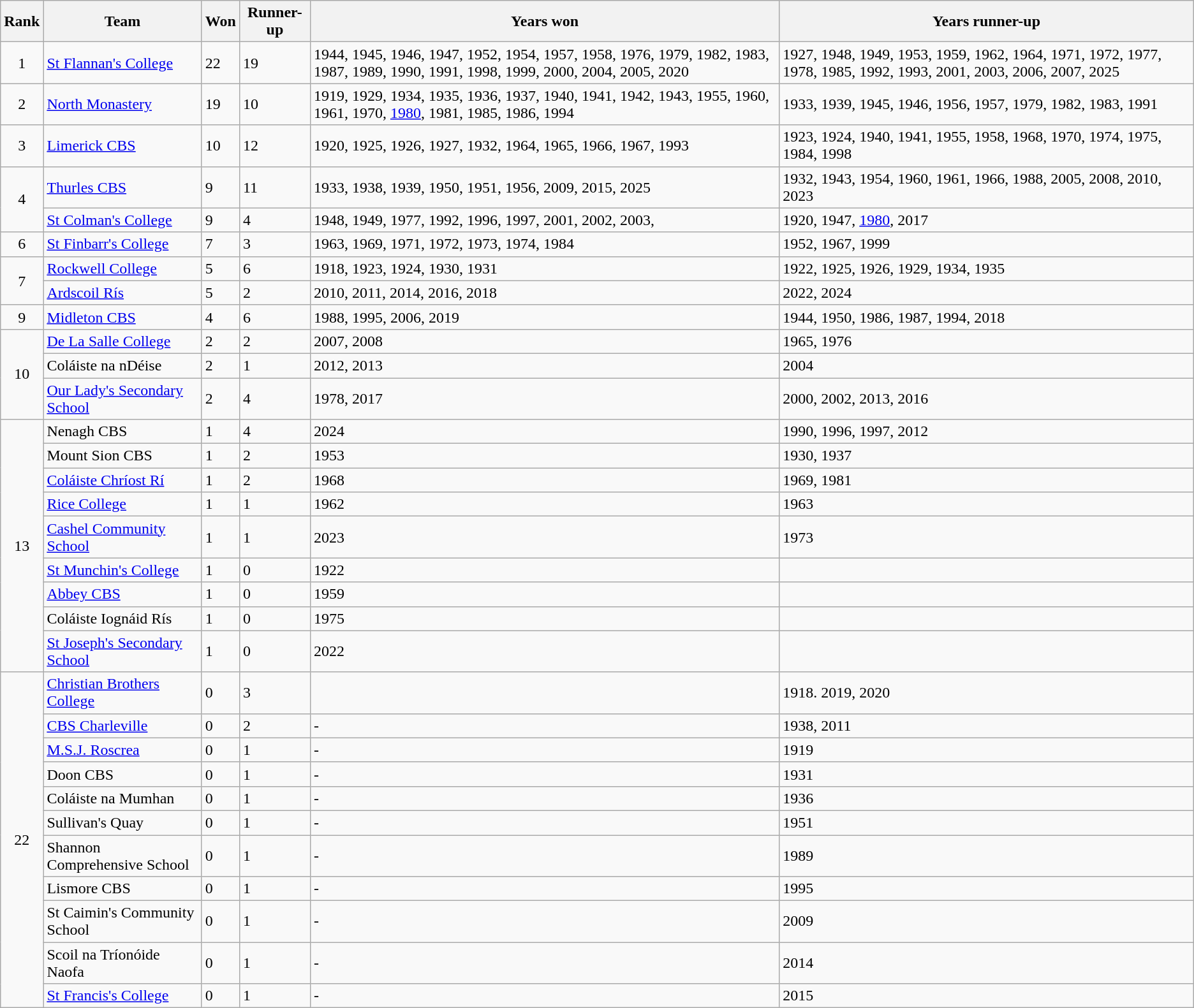<table class="wikitable sortable">
<tr>
<th>Rank</th>
<th>Team</th>
<th>Won</th>
<th>Runner-up</th>
<th>Years won</th>
<th>Years runner-up</th>
</tr>
<tr>
<td align=center>1</td>
<td> <a href='#'>St Flannan's College</a></td>
<td>22</td>
<td>19</td>
<td>1944, 1945, 1946, 1947, 1952, 1954, 1957, 1958, 1976, 1979, 1982, 1983, 1987, 1989, 1990, 1991, 1998, 1999, 2000, 2004, 2005, 2020</td>
<td>1927, 1948, 1949, 1953, 1959, 1962, 1964, 1971, 1972, 1977, 1978, 1985, 1992, 1993, 2001, 2003, 2006, 2007, 2025</td>
</tr>
<tr>
<td align=center>2</td>
<td> <a href='#'>North Monastery</a></td>
<td>19</td>
<td>10</td>
<td>1919, 1929, 1934, 1935, 1936, 1937, 1940, 1941, 1942, 1943, 1955, 1960, 1961, 1970, <a href='#'>1980</a>, 1981, 1985, 1986, 1994</td>
<td>1933, 1939, 1945, 1946, 1956, 1957, 1979, 1982, 1983, 1991</td>
</tr>
<tr>
<td align=center>3</td>
<td> <a href='#'>Limerick CBS</a></td>
<td>10</td>
<td>12</td>
<td>1920, 1925, 1926, 1927, 1932, 1964, 1965, 1966, 1967, 1993</td>
<td>1923, 1924, 1940, 1941, 1955, 1958, 1968, 1970, 1974, 1975, 1984, 1998</td>
</tr>
<tr>
<td rowspan="2" style="text-align:center;">4</td>
<td> <a href='#'>Thurles CBS</a></td>
<td>9</td>
<td>11</td>
<td>1933, 1938, 1939, 1950, 1951, 1956, 2009, 2015, 2025</td>
<td>1932, 1943, 1954, 1960, 1961, 1966, 1988, 2005, 2008, 2010, 2023</td>
</tr>
<tr>
<td> <a href='#'>St Colman's College</a></td>
<td>9</td>
<td>4</td>
<td>1948, 1949, 1977, 1992, 1996, 1997, 2001, 2002, 2003,</td>
<td>1920, 1947, <a href='#'>1980</a>, 2017</td>
</tr>
<tr>
<td align=center>6</td>
<td> <a href='#'>St Finbarr's College</a></td>
<td>7</td>
<td>3</td>
<td>1963, 1969, 1971, 1972, 1973, 1974, 1984</td>
<td>1952, 1967, 1999</td>
</tr>
<tr>
<td rowspan="2" style="text-align:center;">7</td>
<td> <a href='#'>Rockwell College</a></td>
<td>5</td>
<td>6</td>
<td>1918, 1923, 1924, 1930, 1931</td>
<td>1922, 1925, 1926, 1929, 1934, 1935</td>
</tr>
<tr>
<td> <a href='#'>Ardscoil Rís</a></td>
<td>5</td>
<td>2</td>
<td>2010, 2011, 2014, 2016, 2018</td>
<td>2022, 2024</td>
</tr>
<tr>
<td align=center>9</td>
<td> <a href='#'>Midleton CBS</a></td>
<td>4</td>
<td>6</td>
<td>1988, 1995, 2006, 2019</td>
<td>1944, 1950, 1986, 1987, 1994, 2018</td>
</tr>
<tr>
<td rowspan="3" style="text-align:center;">10</td>
<td> <a href='#'>De La Salle College</a></td>
<td>2</td>
<td>2</td>
<td>2007, 2008</td>
<td>1965, 1976</td>
</tr>
<tr>
<td> Coláiste na nDéise</td>
<td>2</td>
<td>1</td>
<td>2012, 2013</td>
<td>2004</td>
</tr>
<tr>
<td> <a href='#'>Our Lady's Secondary School</a></td>
<td>2</td>
<td>4</td>
<td>1978, 2017</td>
<td>2000, 2002, 2013, 2016</td>
</tr>
<tr>
<td rowspan="9" style="text-align:center;">13</td>
<td> Nenagh CBS</td>
<td>1</td>
<td>4</td>
<td>2024</td>
<td>1990, 1996, 1997, 2012</td>
</tr>
<tr>
<td> Mount Sion CBS</td>
<td>1</td>
<td>2</td>
<td>1953</td>
<td>1930, 1937</td>
</tr>
<tr>
<td> <a href='#'>Coláiste Chríost Rí</a></td>
<td>1</td>
<td>2</td>
<td>1968</td>
<td>1969, 1981</td>
</tr>
<tr>
<td> <a href='#'>Rice College</a></td>
<td>1</td>
<td>1</td>
<td>1962</td>
<td>1963</td>
</tr>
<tr>
<td> <a href='#'>Cashel Community School</a></td>
<td>1</td>
<td>1</td>
<td>2023</td>
<td>1973</td>
</tr>
<tr>
<td> <a href='#'>St Munchin's College</a></td>
<td>1</td>
<td>0</td>
<td>1922</td>
<td></td>
</tr>
<tr>
<td> <a href='#'>Abbey CBS</a></td>
<td>1</td>
<td>0</td>
<td>1959</td>
<td></td>
</tr>
<tr>
<td> Coláiste Iognáid Rís</td>
<td>1</td>
<td>0</td>
<td>1975</td>
<td></td>
</tr>
<tr>
<td> <a href='#'>St Joseph's Secondary School</a></td>
<td>1</td>
<td>0</td>
<td>2022</td>
</tr>
<tr>
<td rowspan="12" style="text-align:center;">22</td>
<td> <a href='#'>Christian Brothers College</a></td>
<td>0</td>
<td>3</td>
<td></td>
<td>1918. 2019, 2020</td>
</tr>
<tr>
<td> <a href='#'>CBS Charleville</a></td>
<td>0</td>
<td>2</td>
<td>-</td>
<td>1938, 2011</td>
</tr>
<tr>
<td> <a href='#'>M.S.J. Roscrea</a></td>
<td>0</td>
<td>1</td>
<td>-</td>
<td>1919</td>
</tr>
<tr>
<td> Doon CBS</td>
<td>0</td>
<td>1</td>
<td>-</td>
<td>1931</td>
</tr>
<tr>
<td> Coláiste na Mumhan</td>
<td>0</td>
<td>1</td>
<td>-</td>
<td>1936</td>
</tr>
<tr>
<td>Sullivan's Quay</td>
<td>0</td>
<td>1</td>
<td>-</td>
<td>1951</td>
</tr>
<tr>
<td> Shannon Comprehensive School</td>
<td>0</td>
<td>1</td>
<td>-</td>
<td>1989</td>
</tr>
<tr>
<td> Lismore CBS</td>
<td>0</td>
<td>1</td>
<td>-</td>
<td>1995</td>
</tr>
<tr>
<td> St Caimin's Community School</td>
<td>0</td>
<td>1</td>
<td>-</td>
<td>2009</td>
</tr>
<tr>
<td> Scoil na Tríonóide Naofa</td>
<td>0</td>
<td>1</td>
<td>-</td>
<td>2014</td>
</tr>
<tr>
<td> <a href='#'>St Francis's College</a></td>
<td>0</td>
<td>1</td>
<td>-</td>
<td>2015</td>
</tr>
</table>
